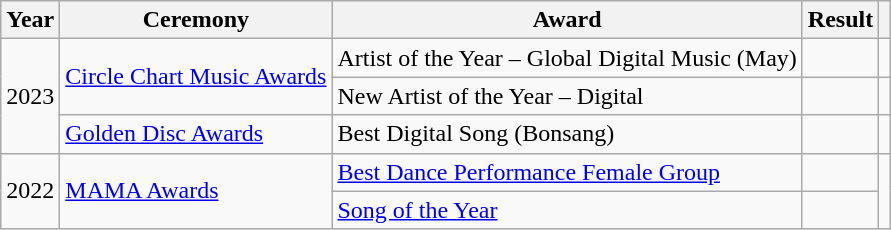<table class="wikitable plainrowheaders">
<tr>
<th scope="col">Year</th>
<th scope="col">Ceremony </th>
<th scope="col">Award </th>
<th scope="col">Result</th>
<th scope="col" class="unsortable"></th>
</tr>
<tr>
<td rowspan="3" scope="row">2023</td>
<td rowspan="2"><a href='#'>Circle Chart Music Awards</a></td>
<td>Artist of the Year – Global Digital Music (May)</td>
<td></td>
<td style="text-align:center"></td>
</tr>
<tr>
<td>New Artist of the Year – Digital</td>
<td></td>
<td style="text-align:center"></td>
</tr>
<tr>
<td><a href='#'>Golden Disc Awards</a></td>
<td>Best Digital Song (Bonsang)</td>
<td></td>
<td style="text-align:center"></td>
</tr>
<tr>
<td rowspan="2" scope="row">2022</td>
<td rowspan="2"><a href='#'>MAMA Awards</a></td>
<td><a href='#'>Best Dance Performance Female Group</a></td>
<td></td>
<td style="text-align:center"  rowspan="2"></td>
</tr>
<tr>
<td><a href='#'>Song of the Year</a></td>
<td></td>
</tr>
</table>
